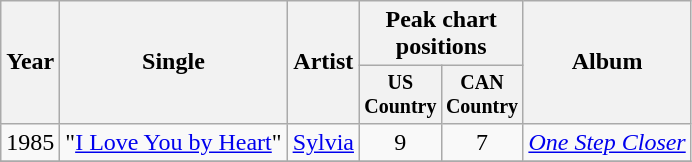<table class="wikitable" style="text-align:center;">
<tr>
<th rowspan="2">Year</th>
<th rowspan="2">Single</th>
<th rowspan="2">Artist</th>
<th colspan="2">Peak chart<br>positions</th>
<th rowspan="2">Album</th>
</tr>
<tr style="font-size:smaller;">
<th width="45">US Country</th>
<th width="45">CAN Country</th>
</tr>
<tr>
<td>1985</td>
<td align="left">"<a href='#'>I Love You by Heart</a>"</td>
<td><a href='#'>Sylvia</a></td>
<td>9</td>
<td>7</td>
<td align="left"><em><a href='#'>One Step Closer</a></em></td>
</tr>
<tr>
</tr>
</table>
